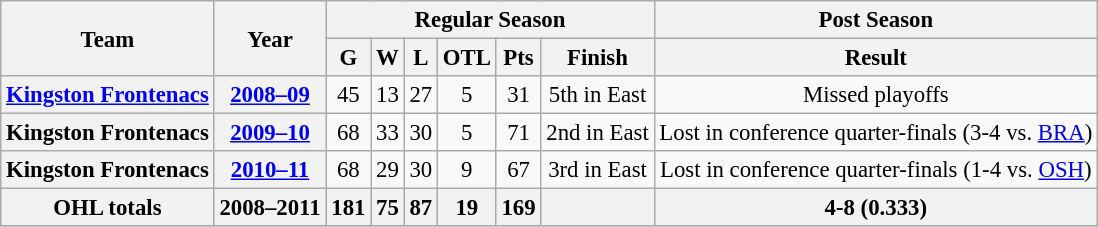<table class="wikitable" style="font-size: 95%; text-align:center;">
<tr>
<th rowspan="2">Team</th>
<th rowspan="2">Year</th>
<th colspan="6">Regular Season</th>
<th colspan="1">Post Season</th>
</tr>
<tr>
<th>G</th>
<th>W</th>
<th>L</th>
<th>OTL</th>
<th>Pts</th>
<th>Finish</th>
<th>Result</th>
</tr>
<tr>
<th><a href='#'>Kingston Frontenacs</a></th>
<th><a href='#'>2008–09</a></th>
<td>45</td>
<td>13</td>
<td>27</td>
<td>5</td>
<td>31</td>
<td>5th in East</td>
<td>Missed playoffs</td>
</tr>
<tr>
<th>Kingston Frontenacs</th>
<th><a href='#'>2009–10</a></th>
<td>68</td>
<td>33</td>
<td>30</td>
<td>5</td>
<td>71</td>
<td>2nd in East</td>
<td>Lost in conference quarter-finals (3-4 vs. <a href='#'>BRA</a>)</td>
</tr>
<tr>
<th>Kingston Frontenacs</th>
<th><a href='#'>2010–11</a></th>
<td>68</td>
<td>29</td>
<td>30</td>
<td>9</td>
<td>67</td>
<td>3rd in East</td>
<td>Lost in conference quarter-finals (1-4 vs. <a href='#'>OSH</a>)</td>
</tr>
<tr align="centre" bgcolor="#dddddd">
<th>OHL totals</th>
<th>2008–2011</th>
<th>181</th>
<th>75</th>
<th>87</th>
<th>19</th>
<th>169</th>
<th></th>
<th>4-8 (0.333)</th>
</tr>
</table>
